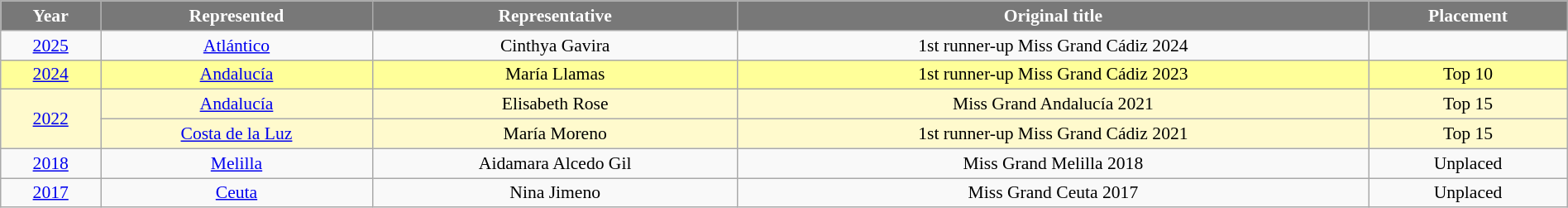<table class="wikitable" style="font-size: 90%; text-align:center; width:100%">
<tr>
<th style="background-color:#787878;color:#FFFFFF;">Year</th>
<th style="background-color:#787878;color:#FFFFFF;">Represented</th>
<th style="background-color:#787878;color:#FFFFFF;">Representative</th>
<th style="background-color:#787878;color:#FFFFFF;">Original title</th>
<th style="background-color:#787878;color:#FFFFFF;">Placement</th>
</tr>
<tr>
<td><a href='#'>2025</a></td>
<td><a href='#'>Atlántico</a></td>
<td>Cinthya Gavira</td>
<td>1st runner-up Miss Grand Cádiz 2024</td>
</tr>
<tr bgcolor=#FFFF99>
<td><a href='#'>2024</a></td>
<td><a href='#'>Andalucía</a></td>
<td>María Llamas</td>
<td>1st runner-up Miss Grand Cádiz 2023</td>
<td>Top 10</td>
</tr>
<tr bgcolor=FFFACD>
<td rowspan=2><a href='#'>2022</a></td>
<td><a href='#'>Andalucía</a></td>
<td>Elisabeth Rose</td>
<td>Miss Grand Andalucía 2021</td>
<td>Top 15</td>
</tr>
<tr bgcolor=FFFACD>
<td><a href='#'>Costa de la Luz</a></td>
<td>María Moreno</td>
<td>1st runner-up Miss Grand Cádiz 2021</td>
<td>Top 15</td>
</tr>
<tr>
<td><a href='#'>2018</a></td>
<td><a href='#'>Melilla</a></td>
<td>Aidamara Alcedo Gil</td>
<td>Miss Grand Melilla 2018</td>
<td>Unplaced</td>
</tr>
<tr>
<td><a href='#'>2017</a></td>
<td><a href='#'>Ceuta</a></td>
<td>Nina Jimeno</td>
<td>Miss Grand Ceuta 2017</td>
<td>Unplaced</td>
</tr>
</table>
